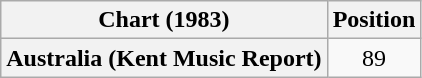<table class="wikitable plainrowheaders" style="text-align:center">
<tr>
<th scope="col">Chart (1983)</th>
<th scope="col">Position</th>
</tr>
<tr>
<th scope="row">Australia (Kent Music Report)</th>
<td>89</td>
</tr>
</table>
